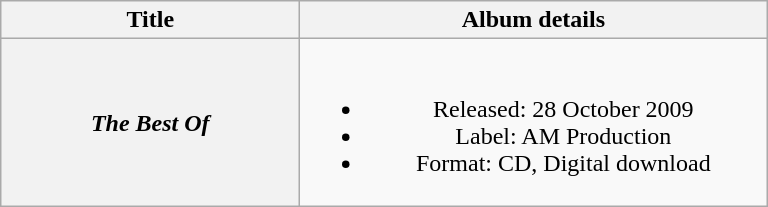<table class="wikitable plainrowheaders" style="text-align:center;">
<tr>
<th scope="col" style="width:12em;">Title</th>
<th scope="col" style="width:19em;">Album details</th>
</tr>
<tr>
<th scope="row"><em>The Best Of</em></th>
<td><br><ul><li>Released: 28 October 2009</li><li>Label: AM Production</li><li>Format: CD, Digital download</li></ul></td>
</tr>
</table>
